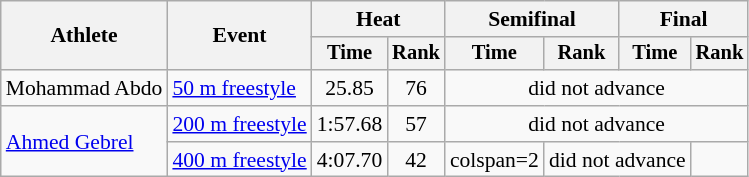<table class=wikitable style="font-size:90%">
<tr>
<th rowspan="2">Athlete</th>
<th rowspan="2">Event</th>
<th colspan="2">Heat</th>
<th colspan="2">Semifinal</th>
<th colspan="2">Final</th>
</tr>
<tr style="font-size:95%">
<th>Time</th>
<th>Rank</th>
<th>Time</th>
<th>Rank</th>
<th>Time</th>
<th>Rank</th>
</tr>
<tr align=center>
<td align=left>Mohammad Abdo</td>
<td align=left><a href='#'>50 m freestyle</a></td>
<td>25.85</td>
<td>76</td>
<td colspan=4>did not advance</td>
</tr>
<tr align=center>
<td align=left rowspan=2><a href='#'>Ahmed Gebrel</a></td>
<td align=left><a href='#'>200 m freestyle</a></td>
<td>1:57.68</td>
<td>57</td>
<td colspan=4>did not advance</td>
</tr>
<tr align=center>
<td align=left><a href='#'>400 m freestyle</a></td>
<td>4:07.70</td>
<td>42</td>
<td>colspan=2 </td>
<td colspan=2>did not advance</td>
</tr>
</table>
